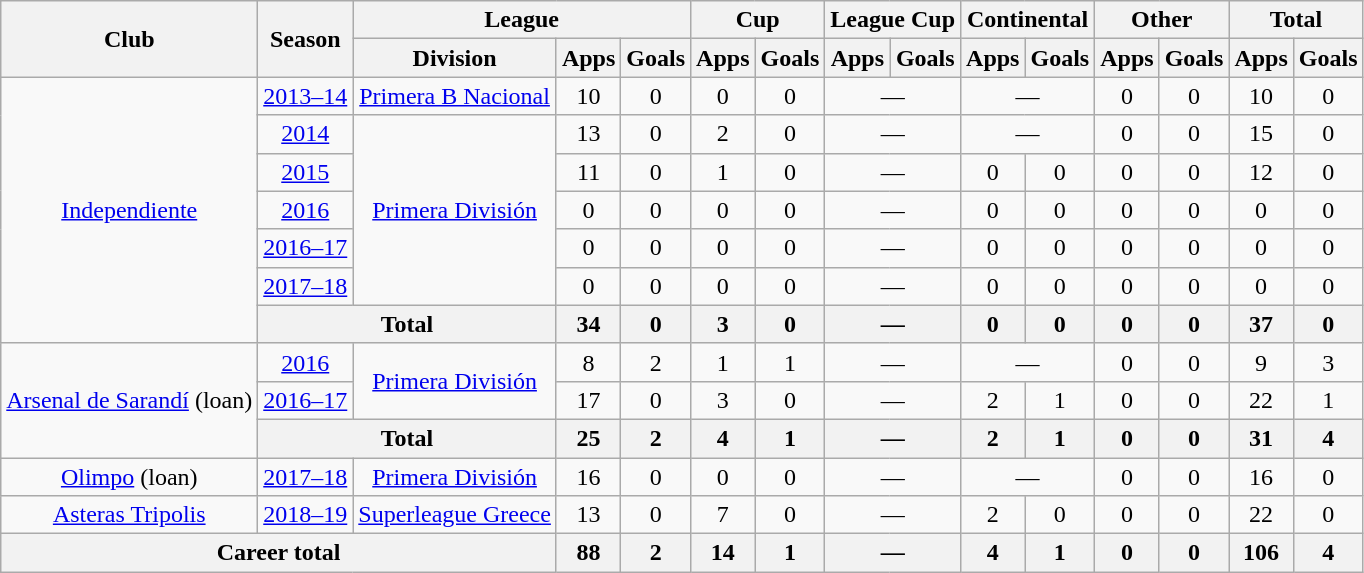<table class="wikitable" style="text-align:center">
<tr>
<th rowspan="2">Club</th>
<th rowspan="2">Season</th>
<th colspan="3">League</th>
<th colspan="2">Cup</th>
<th colspan="2">League Cup</th>
<th colspan="2">Continental</th>
<th colspan="2">Other</th>
<th colspan="2">Total</th>
</tr>
<tr>
<th>Division</th>
<th>Apps</th>
<th>Goals</th>
<th>Apps</th>
<th>Goals</th>
<th>Apps</th>
<th>Goals</th>
<th>Apps</th>
<th>Goals</th>
<th>Apps</th>
<th>Goals</th>
<th>Apps</th>
<th>Goals</th>
</tr>
<tr>
<td rowspan="7"><a href='#'>Independiente</a></td>
<td><a href='#'>2013–14</a></td>
<td rowspan="1"><a href='#'>Primera B Nacional</a></td>
<td>10</td>
<td>0</td>
<td>0</td>
<td>0</td>
<td colspan="2">—</td>
<td colspan="2">—</td>
<td>0</td>
<td>0</td>
<td>10</td>
<td>0</td>
</tr>
<tr>
<td><a href='#'>2014</a></td>
<td rowspan="5"><a href='#'>Primera División</a></td>
<td>13</td>
<td>0</td>
<td>2</td>
<td>0</td>
<td colspan="2">—</td>
<td colspan="2">—</td>
<td>0</td>
<td>0</td>
<td>15</td>
<td>0</td>
</tr>
<tr>
<td><a href='#'>2015</a></td>
<td>11</td>
<td>0</td>
<td>1</td>
<td>0</td>
<td colspan="2">—</td>
<td>0</td>
<td>0</td>
<td>0</td>
<td>0</td>
<td>12</td>
<td>0</td>
</tr>
<tr>
<td><a href='#'>2016</a></td>
<td>0</td>
<td>0</td>
<td>0</td>
<td>0</td>
<td colspan="2">—</td>
<td>0</td>
<td>0</td>
<td>0</td>
<td>0</td>
<td>0</td>
<td>0</td>
</tr>
<tr>
<td><a href='#'>2016–17</a></td>
<td>0</td>
<td>0</td>
<td>0</td>
<td>0</td>
<td colspan="2">—</td>
<td>0</td>
<td>0</td>
<td>0</td>
<td>0</td>
<td>0</td>
<td>0</td>
</tr>
<tr>
<td><a href='#'>2017–18</a></td>
<td>0</td>
<td>0</td>
<td>0</td>
<td>0</td>
<td colspan="2">—</td>
<td>0</td>
<td>0</td>
<td>0</td>
<td>0</td>
<td>0</td>
<td>0</td>
</tr>
<tr>
<th colspan="2">Total</th>
<th>34</th>
<th>0</th>
<th>3</th>
<th>0</th>
<th colspan="2">—</th>
<th>0</th>
<th>0</th>
<th>0</th>
<th>0</th>
<th>37</th>
<th>0</th>
</tr>
<tr>
<td rowspan="3"><a href='#'>Arsenal de Sarandí</a> (loan)</td>
<td><a href='#'>2016</a></td>
<td rowspan="2"><a href='#'>Primera División</a></td>
<td>8</td>
<td>2</td>
<td>1</td>
<td>1</td>
<td colspan="2">—</td>
<td colspan="2">—</td>
<td>0</td>
<td>0</td>
<td>9</td>
<td>3</td>
</tr>
<tr>
<td><a href='#'>2016–17</a></td>
<td>17</td>
<td>0</td>
<td>3</td>
<td>0</td>
<td colspan="2">—</td>
<td>2</td>
<td>1</td>
<td>0</td>
<td>0</td>
<td>22</td>
<td>1</td>
</tr>
<tr>
<th colspan="2">Total</th>
<th>25</th>
<th>2</th>
<th>4</th>
<th>1</th>
<th colspan="2">—</th>
<th>2</th>
<th>1</th>
<th>0</th>
<th>0</th>
<th>31</th>
<th>4</th>
</tr>
<tr>
<td rowspan="1"><a href='#'>Olimpo</a> (loan)</td>
<td><a href='#'>2017–18</a></td>
<td rowspan="1"><a href='#'>Primera División</a></td>
<td>16</td>
<td>0</td>
<td>0</td>
<td>0</td>
<td colspan="2">—</td>
<td colspan="2">—</td>
<td>0</td>
<td>0</td>
<td>16</td>
<td>0</td>
</tr>
<tr>
<td rowspan="1"><a href='#'>Asteras Tripolis</a></td>
<td><a href='#'>2018–19</a></td>
<td rowspan="1"><a href='#'>Superleague Greece</a></td>
<td>13</td>
<td>0</td>
<td>7</td>
<td>0</td>
<td colspan="2">—</td>
<td>2</td>
<td>0</td>
<td>0</td>
<td>0</td>
<td>22</td>
<td>0</td>
</tr>
<tr>
<th colspan="3">Career total</th>
<th>88</th>
<th>2</th>
<th>14</th>
<th>1</th>
<th colspan="2">—</th>
<th>4</th>
<th>1</th>
<th>0</th>
<th>0</th>
<th>106</th>
<th>4</th>
</tr>
</table>
